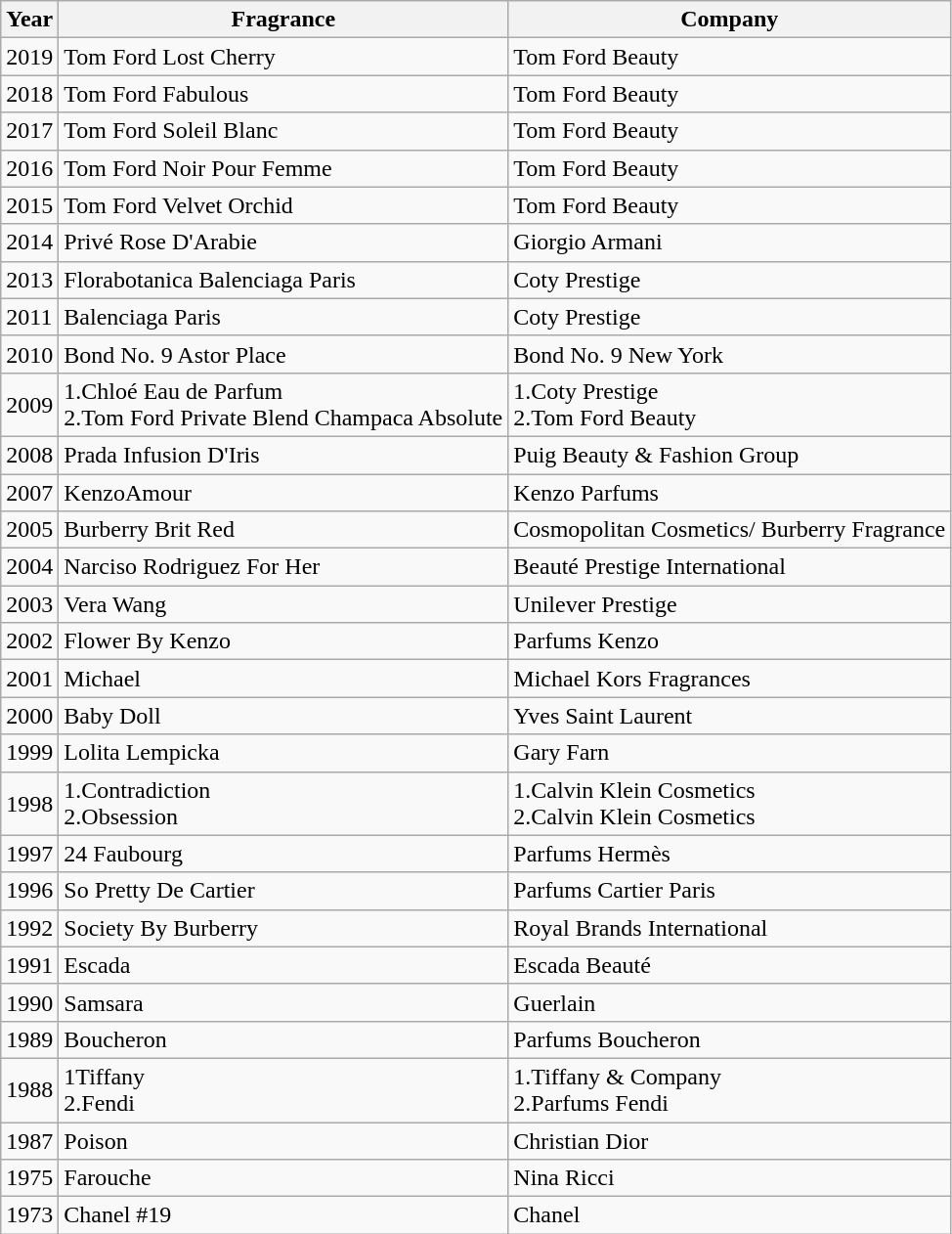<table class="wikitable sortable">
<tr>
<th>Year</th>
<th>Fragrance</th>
<th>Company</th>
</tr>
<tr>
<td>2019</td>
<td>Tom Ford Lost Cherry</td>
<td>Tom Ford Beauty</td>
</tr>
<tr>
<td>2018</td>
<td>Tom Ford Fabulous</td>
<td>Tom Ford Beauty</td>
</tr>
<tr>
<td>2017</td>
<td>Tom Ford Soleil Blanc</td>
<td>Tom Ford Beauty</td>
</tr>
<tr>
<td>2016</td>
<td>Tom Ford Noir Pour Femme</td>
<td>Tom Ford Beauty</td>
</tr>
<tr>
<td>2015</td>
<td>Tom Ford Velvet Orchid</td>
<td>Tom Ford Beauty</td>
</tr>
<tr>
<td>2014</td>
<td>Privé Rose D'Arabie</td>
<td>Giorgio Armani</td>
</tr>
<tr>
<td>2013</td>
<td>Florabotanica Balenciaga Paris</td>
<td>Coty Prestige</td>
</tr>
<tr>
<td>2011</td>
<td>Balenciaga Paris</td>
<td>Coty Prestige</td>
</tr>
<tr>
<td>2010</td>
<td>Bond No. 9 Astor Place</td>
<td>Bond No. 9 New York</td>
</tr>
<tr>
<td>2009</td>
<td>1.Chloé Eau de Parfum<br>2.Tom Ford Private Blend Champaca Absolute</td>
<td>1.Coty Prestige<br>2.Tom Ford Beauty</td>
</tr>
<tr>
<td>2008</td>
<td>Prada Infusion D'Iris</td>
<td>Puig Beauty & Fashion Group</td>
</tr>
<tr>
<td>2007</td>
<td>KenzoAmour</td>
<td>Kenzo Parfums</td>
</tr>
<tr>
<td>2005</td>
<td>Burberry Brit Red</td>
<td>Cosmopolitan Cosmetics/ Burberry Fragrance</td>
</tr>
<tr>
<td>2004</td>
<td>Narciso Rodriguez For Her</td>
<td>Beauté Prestige International</td>
</tr>
<tr>
<td>2003</td>
<td>Vera Wang</td>
<td>Unilever Prestige</td>
</tr>
<tr>
<td>2002</td>
<td>Flower By Kenzo</td>
<td>Parfums Kenzo</td>
</tr>
<tr>
<td>2001</td>
<td>Michael</td>
<td>Michael Kors Fragrances</td>
</tr>
<tr>
<td>2000</td>
<td>Baby Doll</td>
<td>Yves Saint Laurent</td>
</tr>
<tr>
<td>1999</td>
<td>Lolita Lempicka</td>
<td>Gary Farn</td>
</tr>
<tr>
<td>1998</td>
<td>1.Contradiction<br>2.Obsession</td>
<td>1.Calvin Klein Cosmetics<br>2.Calvin Klein Cosmetics</td>
</tr>
<tr>
<td>1997</td>
<td>24 Faubourg</td>
<td>Parfums Hermès</td>
</tr>
<tr>
<td>1996</td>
<td>So Pretty De Cartier</td>
<td>Parfums Cartier Paris</td>
</tr>
<tr>
<td>1992</td>
<td>Society By Burberry</td>
<td>Royal Brands International</td>
</tr>
<tr>
<td>1991</td>
<td>Escada</td>
<td>Escada Beauté</td>
</tr>
<tr>
<td>1990</td>
<td>Samsara</td>
<td>Guerlain</td>
</tr>
<tr>
<td>1989</td>
<td>Boucheron</td>
<td>Parfums Boucheron</td>
</tr>
<tr>
<td>1988</td>
<td>1Tiffany<br>2.Fendi</td>
<td>1.Tiffany & Company<br>2.Parfums Fendi</td>
</tr>
<tr>
<td>1987</td>
<td>Poison</td>
<td>Christian Dior</td>
</tr>
<tr>
<td>1975</td>
<td>Farouche</td>
<td>Nina Ricci</td>
</tr>
<tr>
<td>1973</td>
<td>Chanel #19</td>
<td>Chanel</td>
</tr>
</table>
